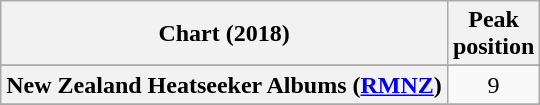<table class="wikitable sortable plainrowheaders" style="text-align:center">
<tr>
<th scope="col">Chart (2018)</th>
<th scope="col">Peak<br>position</th>
</tr>
<tr>
</tr>
<tr>
</tr>
<tr>
</tr>
<tr>
</tr>
<tr>
</tr>
<tr>
<th scope="row">New Zealand Heatseeker Albums (<a href='#'>RMNZ</a>)</th>
<td>9</td>
</tr>
<tr>
</tr>
<tr>
</tr>
</table>
